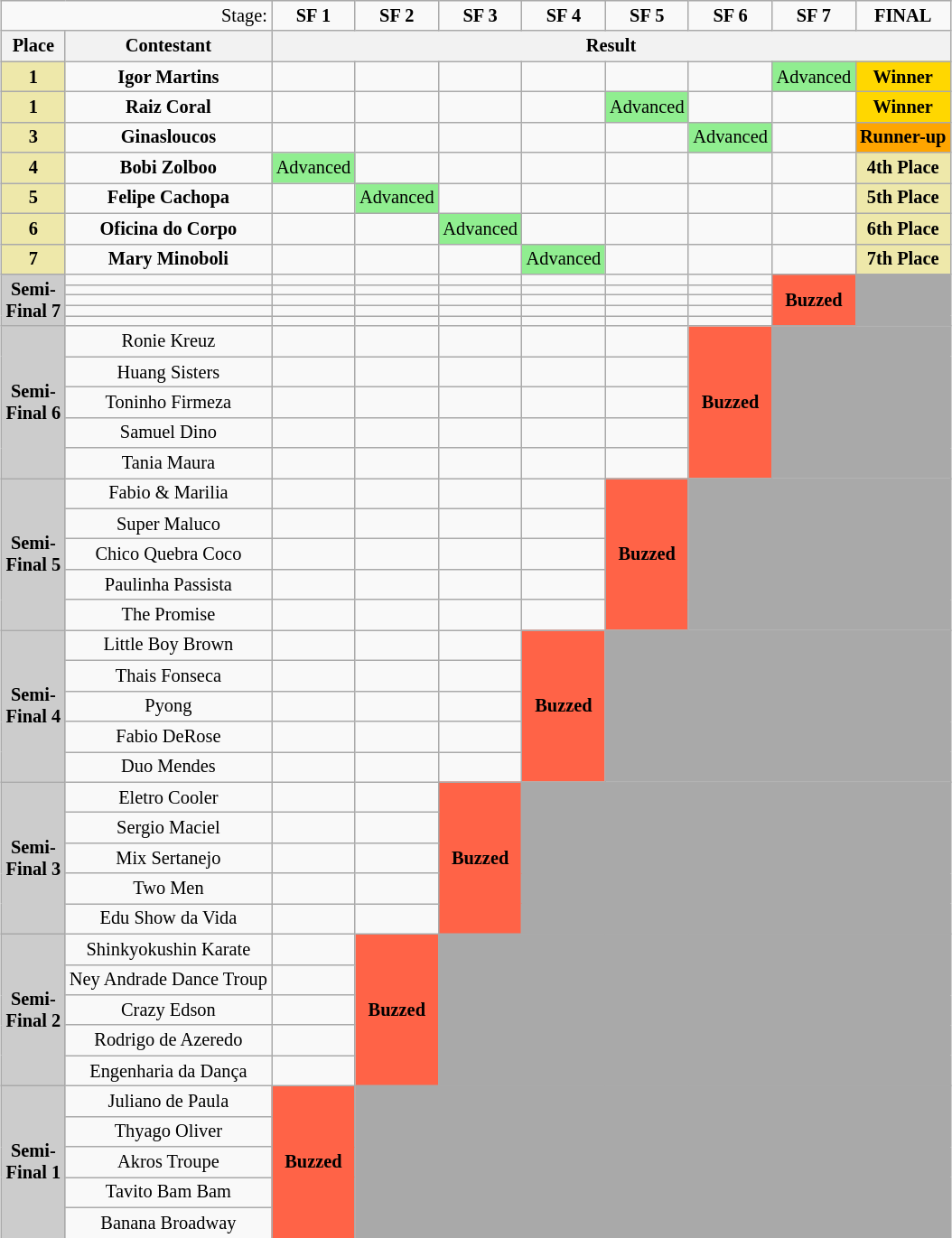<table class="wikitable" style="margin:1em auto; text-align:center; font-size:85%">
<tr>
<td align="right" colspan=2>Stage:</td>
<td><strong>SF 1</strong></td>
<td><strong>SF 2</strong></td>
<td><strong>SF 3</strong></td>
<td><strong>SF 4</strong></td>
<td><strong>SF 5</strong></td>
<td><strong>SF 6</strong></td>
<td><strong>SF 7</strong></td>
<td><strong>FINAL</strong></td>
</tr>
<tr>
<th>Place</th>
<th>Contestant</th>
<th align="center" colspan=8>Result</th>
</tr>
<tr>
<td bgcolor="EEE8AA"><strong>1</strong></td>
<td><strong>Igor Martins</strong></td>
<td></td>
<td></td>
<td></td>
<td></td>
<td></td>
<td></td>
<td bgcolor="90EE90">Advanced</td>
<td bgcolor="FFD700"><strong>Winner</strong></td>
</tr>
<tr>
<td bgcolor="EEE8AA"><strong>1</strong></td>
<td><strong>Raiz Coral</strong></td>
<td></td>
<td></td>
<td></td>
<td></td>
<td bgcolor="90EE90">Advanced</td>
<td></td>
<td></td>
<td bgcolor="FFD700"><strong>Winner</strong></td>
</tr>
<tr>
<td bgcolor="EEE8AA"><strong>3</strong></td>
<td><strong>Ginasloucos</strong></td>
<td></td>
<td></td>
<td></td>
<td></td>
<td></td>
<td bgcolor="90EE90">Advanced</td>
<td></td>
<td bgcolor="FFA500"><strong>Runner-up</strong></td>
</tr>
<tr>
<td bgcolor="EEE8AA"><strong>4</strong></td>
<td><strong>Bobi Zolboo</strong></td>
<td bgcolor="90EE90">Advanced</td>
<td></td>
<td></td>
<td></td>
<td></td>
<td></td>
<td></td>
<td bgcolor="EEE8AA"><strong>4th Place</strong></td>
</tr>
<tr>
<td bgcolor="EEE8AA"><strong>5</strong></td>
<td><strong>Felipe Cachopa</strong></td>
<td></td>
<td bgcolor="90EE90">Advanced</td>
<td></td>
<td></td>
<td></td>
<td></td>
<td></td>
<td bgcolor="EEE8AA"><strong>5th Place</strong></td>
</tr>
<tr>
<td bgcolor="EEE8AA"><strong>6</strong></td>
<td><strong>Oficina do Corpo</strong></td>
<td></td>
<td></td>
<td bgcolor="90EE90">Advanced</td>
<td></td>
<td></td>
<td></td>
<td></td>
<td bgcolor="EEE8AA"><strong>6th Place</strong></td>
</tr>
<tr>
<td bgcolor="EEE8AA"><strong>7</strong></td>
<td><strong>Mary Minoboli</strong></td>
<td></td>
<td></td>
<td></td>
<td bgcolor="90EE90">Advanced</td>
<td></td>
<td></td>
<td></td>
<td bgcolor="EEE8AA"><strong>7th Place</strong></td>
</tr>
<tr>
<td bgcolor="CCCCCC" rowspan=5><strong>Semi-<br>Final 7</strong></td>
<td></td>
<td></td>
<td></td>
<td></td>
<td></td>
<td></td>
<td></td>
<td bgcolor="FF6347" rowspan=5><strong>Buzzed</strong></td>
<td bgcolor="A9A9A9" rowspan=5 colspan=1></td>
</tr>
<tr>
<td></td>
<td></td>
<td></td>
<td></td>
<td></td>
<td></td>
<td></td>
</tr>
<tr>
<td></td>
<td></td>
<td></td>
<td></td>
<td></td>
<td></td>
<td></td>
</tr>
<tr>
<td></td>
<td></td>
<td></td>
<td></td>
<td></td>
<td></td>
<td></td>
</tr>
<tr>
<td></td>
<td></td>
<td></td>
<td></td>
<td></td>
<td></td>
<td></td>
</tr>
<tr>
<td bgcolor="CCCCCC" rowspan=5><strong>Semi-<br>Final 6</strong></td>
<td>Ronie Kreuz</td>
<td></td>
<td></td>
<td></td>
<td></td>
<td></td>
<td bgcolor="FF6347" rowspan=5><strong>Buzzed</strong></td>
<td bgcolor="A9A9A9" rowspan=5 colspan=2></td>
</tr>
<tr>
<td>Huang Sisters</td>
<td></td>
<td></td>
<td></td>
<td></td>
<td></td>
</tr>
<tr>
<td>Toninho Firmeza</td>
<td></td>
<td></td>
<td></td>
<td></td>
<td></td>
</tr>
<tr>
<td>Samuel Dino</td>
<td></td>
<td></td>
<td></td>
<td></td>
<td></td>
</tr>
<tr>
<td>Tania Maura</td>
<td></td>
<td></td>
<td></td>
<td></td>
<td></td>
</tr>
<tr>
<td bgcolor="CCCCCC" rowspan=5><strong>Semi-<br>Final 5</strong></td>
<td>Fabio & Marilia</td>
<td></td>
<td></td>
<td></td>
<td></td>
<td bgcolor="FF6347" rowspan=5><strong>Buzzed</strong></td>
<td bgcolor="A9A9A9" rowspan=5 colspan=3></td>
</tr>
<tr>
<td>Super Maluco</td>
<td></td>
<td></td>
<td></td>
<td></td>
</tr>
<tr>
<td>Chico Quebra Coco</td>
<td></td>
<td></td>
<td></td>
<td></td>
</tr>
<tr>
<td>Paulinha Passista</td>
<td></td>
<td></td>
<td></td>
<td></td>
</tr>
<tr>
<td>The Promise</td>
<td></td>
<td></td>
<td></td>
<td></td>
</tr>
<tr>
<td bgcolor="CCCCCC" rowspan=5><strong>Semi-<br>Final 4</strong></td>
<td>Little Boy Brown</td>
<td></td>
<td></td>
<td></td>
<td bgcolor="FF6347" rowspan=5><strong>Buzzed</strong></td>
<td bgcolor="A9A9A9" rowspan=5 colspan=4></td>
</tr>
<tr>
<td>Thais Fonseca</td>
<td></td>
<td></td>
<td></td>
</tr>
<tr>
<td>Pyong</td>
<td></td>
<td></td>
<td></td>
</tr>
<tr>
<td>Fabio DeRose</td>
<td></td>
<td></td>
<td></td>
</tr>
<tr>
<td>Duo Mendes</td>
<td></td>
<td></td>
<td></td>
</tr>
<tr>
<td bgcolor="CCCCCC" rowspan=5><strong>Semi-<br>Final 3</strong></td>
<td>Eletro Cooler</td>
<td></td>
<td></td>
<td bgcolor="FF6347" rowspan=5><strong>Buzzed</strong></td>
<td bgcolor="A9A9A9" rowspan=5 colspan=5></td>
</tr>
<tr>
<td>Sergio Maciel</td>
<td></td>
<td></td>
</tr>
<tr>
<td>Mix Sertanejo</td>
<td></td>
<td></td>
</tr>
<tr>
<td>Two Men</td>
<td></td>
<td></td>
</tr>
<tr>
<td>Edu Show da Vida</td>
<td></td>
<td></td>
</tr>
<tr>
<td bgcolor="CCCCCC" rowspan=5><strong>Semi-<br>Final 2</strong></td>
<td>Shinkyokushin Karate</td>
<td></td>
<td bgcolor="FF6347" rowspan=5><strong>Buzzed</strong></td>
<td bgcolor="A9A9A9" rowspan=5 colspan=6></td>
</tr>
<tr>
<td>Ney Andrade Dance Troup</td>
<td></td>
</tr>
<tr>
<td>Crazy Edson</td>
<td></td>
</tr>
<tr>
<td>Rodrigo de Azeredo</td>
<td></td>
</tr>
<tr>
<td>Engenharia da Dança</td>
<td></td>
</tr>
<tr>
<td bgcolor="CCCCCC" rowspan=8><strong>Semi-<br>Final 1</strong></td>
<td>Juliano de Paula</td>
<td bgcolor="FF6347" rowspan=5><strong>Buzzed</strong></td>
<td bgcolor="A9A9A9" rowspan=5 colspan=7></td>
</tr>
<tr>
<td>Thyago Oliver</td>
</tr>
<tr>
<td>Akros Troupe</td>
</tr>
<tr>
<td>Tavito Bam Bam</td>
</tr>
<tr>
<td>Banana Broadway</td>
</tr>
<tr>
</tr>
</table>
